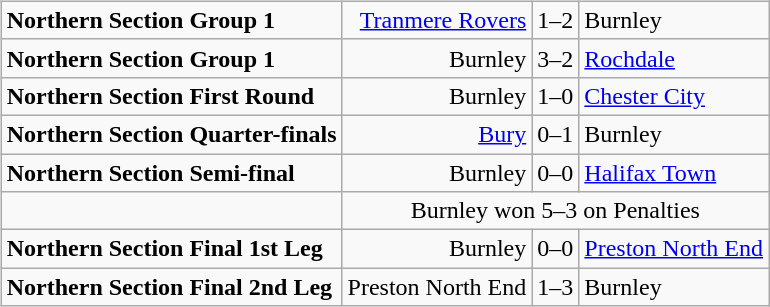<table width=100%>
<tr>
<td width=50% valign=top><br><table class="wikitable">
<tr>
<td><strong>Northern Section Group 1</strong></td>
<td align=right><a href='#'>Tranmere Rovers</a></td>
<td>1–2</td>
<td>Burnley</td>
</tr>
<tr>
<td><strong>Northern Section Group 1</strong></td>
<td align=right>Burnley</td>
<td>3–2</td>
<td><a href='#'>Rochdale</a></td>
</tr>
<tr>
<td><strong>Northern Section First Round</strong></td>
<td align=right>Burnley</td>
<td>1–0</td>
<td><a href='#'>Chester City</a></td>
</tr>
<tr>
<td><strong>Northern Section Quarter-finals</strong></td>
<td align=right><a href='#'>Bury</a></td>
<td>0–1</td>
<td>Burnley</td>
</tr>
<tr>
<td><strong>Northern Section Semi-final</strong></td>
<td align=right>Burnley</td>
<td>0–0</td>
<td><a href='#'>Halifax Town</a></td>
</tr>
<tr>
<td> </td>
<td colspan="4" style="text-align:center;">Burnley won 5–3 on Penalties</td>
</tr>
<tr>
<td><strong>Northern Section Final 1st Leg</strong></td>
<td align=right>Burnley</td>
<td>0–0</td>
<td><a href='#'>Preston North End</a></td>
</tr>
<tr>
<td><strong>Northern Section Final 2nd Leg</strong></td>
<td align=right>Preston North End</td>
<td>1–3</td>
<td>Burnley</td>
</tr>
</table>
</td>
</tr>
</table>
